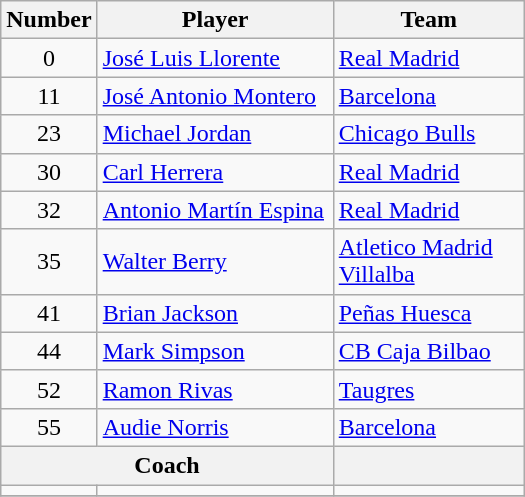<table class="wikitable">
<tr>
<th style="width:10px;">Number</th>
<th style="width:150px;">Player</th>
<th style="width:120px;">Team</th>
</tr>
<tr>
<td style="text-align:center">0</td>
<td> <a href='#'>José Luis Llorente</a></td>
<td> <a href='#'>Real Madrid</a></td>
</tr>
<tr>
<td style="text-align:center">11</td>
<td> <a href='#'>José Antonio Montero</a></td>
<td> <a href='#'>Barcelona</a></td>
</tr>
<tr>
<td style="text-align:center">23</td>
<td> <a href='#'>Michael Jordan</a></td>
<td> <a href='#'>Chicago Bulls</a></td>
</tr>
<tr>
<td style="text-align:center">30</td>
<td> <a href='#'>Carl Herrera</a></td>
<td> <a href='#'>Real Madrid</a></td>
</tr>
<tr>
<td style="text-align:center">32</td>
<td> <a href='#'>Antonio Martín Espina</a></td>
<td> <a href='#'>Real Madrid</a></td>
</tr>
<tr>
<td style="text-align:center">35</td>
<td> <a href='#'>Walter Berry</a></td>
<td> <a href='#'>Atletico Madrid Villalba</a></td>
</tr>
<tr>
<td style="text-align:center">41</td>
<td> <a href='#'>Brian Jackson</a></td>
<td> <a href='#'>Peñas Huesca</a></td>
</tr>
<tr>
<td style="text-align:center">44</td>
<td> <a href='#'> Mark Simpson</a></td>
<td> <a href='#'>CB Caja Bilbao</a></td>
</tr>
<tr>
<td style="text-align:center">52</td>
<td> <a href='#'>Ramon Rivas</a></td>
<td> <a href='#'>Taugres</a></td>
</tr>
<tr>
<td style="text-align:center">55</td>
<td> <a href='#'>Audie Norris</a></td>
<td> <a href='#'>Barcelona</a></td>
</tr>
<tr>
<th colspan="2">Coach</th>
<th></th>
</tr>
<tr>
<td></td>
<td></td>
<td></td>
</tr>
<tr>
</tr>
</table>
